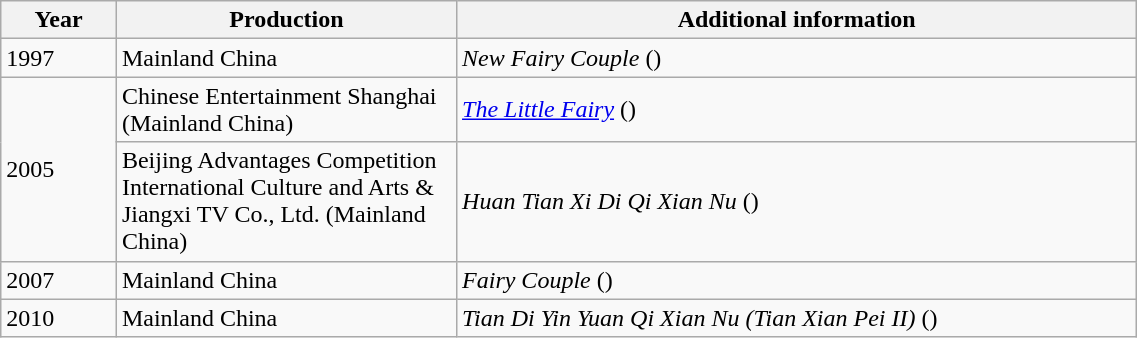<table class="wikitable" width=60%>
<tr>
<th width=5%>Year</th>
<th width=15%>Production</th>
<th width=30%>Additional information</th>
</tr>
<tr>
<td>1997</td>
<td>Mainland China</td>
<td><em>New Fairy Couple</em> ()</td>
</tr>
<tr>
<td rowspan=2>2005</td>
<td>Chinese Entertainment Shanghai (Mainland China)</td>
<td><em><a href='#'>The Little Fairy</a></em> ()</td>
</tr>
<tr>
<td>Beijing Advantages Competition International Culture and Arts & Jiangxi TV Co., Ltd. (Mainland China)</td>
<td><em>Huan Tian Xi Di Qi Xian Nu</em> ()</td>
</tr>
<tr>
<td>2007</td>
<td>Mainland China</td>
<td><em>Fairy Couple</em> ()</td>
</tr>
<tr>
<td>2010</td>
<td>Mainland China</td>
<td><em>Tian Di Yin Yuan Qi Xian Nu (Tian Xian Pei II)</em> ()</td>
</tr>
</table>
